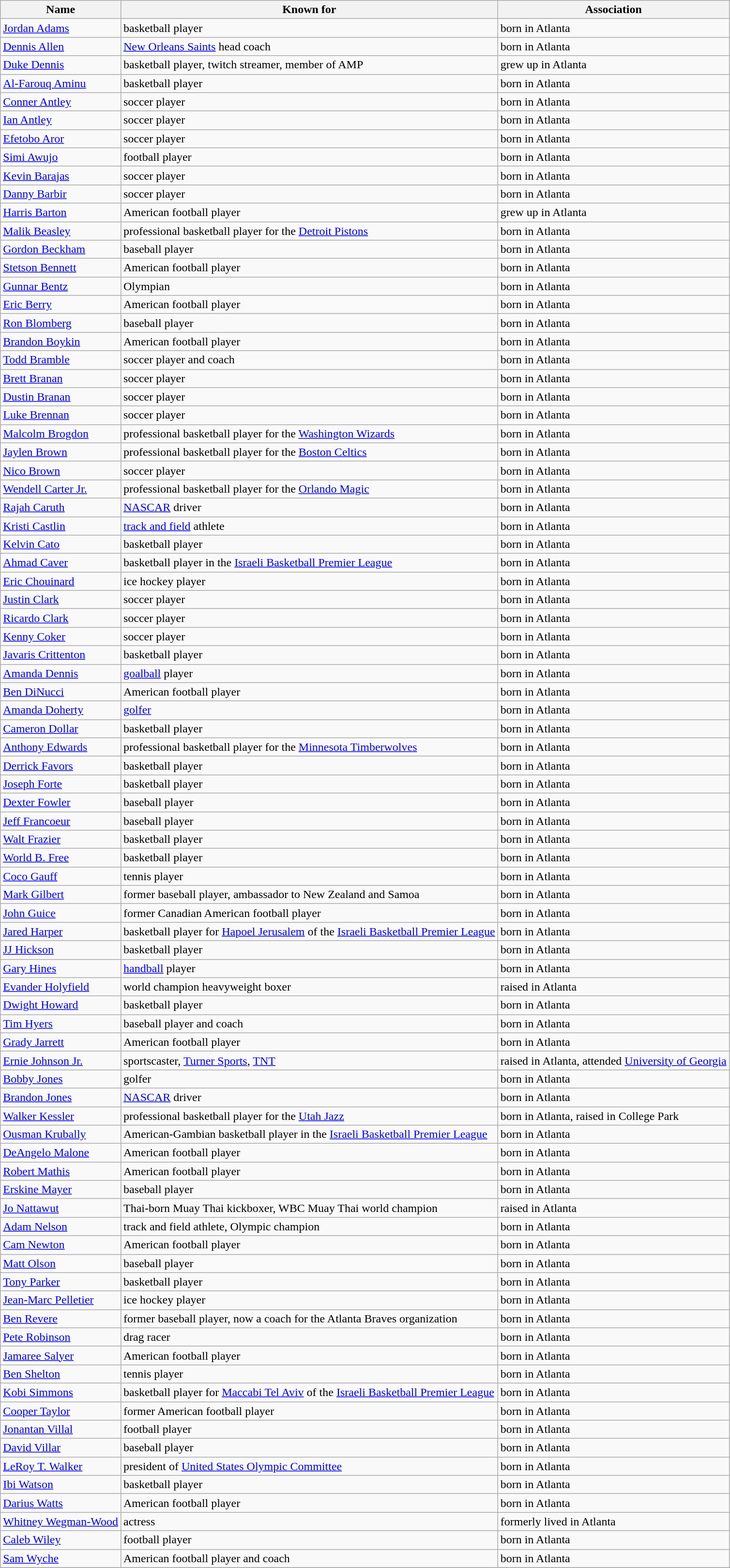<table class="wikitable sortable">
<tr>
<th>Name</th>
<th>Known for</th>
<th>Association</th>
</tr>
<tr>
<td><a href='#'>Jordan Adams</a></td>
<td>basketball player</td>
<td>born in Atlanta</td>
</tr>
<tr>
<td><a href='#'>Dennis Allen</a></td>
<td><a href='#'>New Orleans Saints</a> head coach</td>
<td>born in Atlanta</td>
</tr>
<tr>
<td><a href='#'>Duke Dennis</a></td>
<td>basketball player, twitch streamer, member of AMP</td>
<td>grew up in Atlanta</td>
</tr>
<tr>
<td><a href='#'>Al-Farouq Aminu</a></td>
<td>basketball player</td>
<td>born in Atlanta</td>
</tr>
<tr>
<td><a href='#'>Conner Antley</a></td>
<td>soccer player</td>
<td>born in Atlanta</td>
</tr>
<tr>
<td><a href='#'>Ian Antley</a></td>
<td>soccer player</td>
<td>born in Atlanta</td>
</tr>
<tr>
<td><a href='#'>Efetobo Aror</a></td>
<td>soccer player</td>
<td>born in Atlanta</td>
</tr>
<tr>
<td><a href='#'>Simi Awujo</a></td>
<td>football player</td>
<td>born in Atlanta</td>
</tr>
<tr>
<td><a href='#'>Kevin Barajas</a></td>
<td>soccer player</td>
<td>born in Atlanta</td>
</tr>
<tr>
<td><a href='#'>Danny Barbir</a></td>
<td>soccer player</td>
<td>born in Atlanta</td>
</tr>
<tr>
<td><a href='#'>Harris Barton</a></td>
<td>American football player</td>
<td>grew up in Atlanta</td>
</tr>
<tr>
<td><a href='#'>Malik Beasley</a></td>
<td>professional basketball player for the <a href='#'>Detroit Pistons</a></td>
<td>born in Atlanta</td>
</tr>
<tr>
<td><a href='#'>Gordon Beckham</a></td>
<td>baseball player</td>
<td>born in Atlanta</td>
</tr>
<tr>
<td><a href='#'>Stetson Bennett</a></td>
<td>American football player</td>
<td>born in Atlanta</td>
</tr>
<tr>
<td><a href='#'>Gunnar Bentz</a></td>
<td>Olympian</td>
<td>born in Atlanta</td>
</tr>
<tr>
<td><a href='#'>Eric Berry</a></td>
<td>American football player</td>
<td>born in Atlanta</td>
</tr>
<tr>
<td><a href='#'>Ron Blomberg</a></td>
<td>baseball player</td>
<td>born in Atlanta</td>
</tr>
<tr>
<td><a href='#'>Brandon Boykin</a></td>
<td>American football player</td>
<td>born in Atlanta</td>
</tr>
<tr>
<td><a href='#'>Todd Bramble</a></td>
<td>soccer player and coach</td>
<td>born in Atlanta</td>
</tr>
<tr>
<td><a href='#'>Brett Branan</a></td>
<td>soccer player</td>
<td>born in Atlanta</td>
</tr>
<tr>
<td><a href='#'>Dustin Branan</a></td>
<td>soccer player</td>
<td>born in Atlanta</td>
</tr>
<tr>
<td><a href='#'>Luke Brennan</a></td>
<td>soccer player</td>
<td>born in Atlanta</td>
</tr>
<tr>
<td><a href='#'>Malcolm Brogdon</a></td>
<td>professional basketball player for the <a href='#'>Washington Wizards</a></td>
<td>born in Atlanta</td>
</tr>
<tr>
<td><a href='#'>Jaylen Brown</a></td>
<td>professional basketball player for the <a href='#'>Boston Celtics</a></td>
<td>born in Atlanta</td>
</tr>
<tr>
<td><a href='#'>Nico Brown</a></td>
<td>soccer player</td>
<td>born in Atlanta</td>
</tr>
<tr>
<td><a href='#'>Wendell Carter Jr.</a></td>
<td>professional basketball player for the <a href='#'>Orlando Magic</a></td>
<td>born in Atlanta</td>
</tr>
<tr>
<td><a href='#'>Rajah Caruth</a></td>
<td><a href='#'>NASCAR</a> driver</td>
<td>born in Atlanta</td>
</tr>
<tr>
<td><a href='#'>Kristi Castlin</a></td>
<td><a href='#'>track and field</a> athlete</td>
<td>born in Atlanta</td>
</tr>
<tr>
<td><a href='#'>Kelvin Cato</a></td>
<td>basketball player</td>
<td>born in Atlanta</td>
</tr>
<tr>
<td><a href='#'>Ahmad Caver</a></td>
<td>basketball player in the <a href='#'>Israeli Basketball Premier League</a></td>
<td>born in Atlanta</td>
</tr>
<tr>
<td><a href='#'>Eric Chouinard</a></td>
<td>ice hockey player</td>
<td>born in Atlanta</td>
</tr>
<tr>
<td><a href='#'>Justin Clark</a></td>
<td>soccer player</td>
<td>born in Atlanta</td>
</tr>
<tr>
<td><a href='#'>Ricardo Clark</a></td>
<td>soccer player</td>
<td>born in Atlanta</td>
</tr>
<tr>
<td><a href='#'>Kenny Coker</a></td>
<td>soccer player</td>
<td>born in Atlanta</td>
</tr>
<tr>
<td><a href='#'>Javaris Crittenton</a></td>
<td>basketball player</td>
<td>born in Atlanta</td>
</tr>
<tr>
<td><a href='#'>Amanda Dennis</a></td>
<td><a href='#'>goalball</a> player</td>
<td>born in Atlanta</td>
</tr>
<tr>
<td><a href='#'>Ben DiNucci</a></td>
<td>American football player</td>
<td>born in Atlanta</td>
</tr>
<tr>
<td><a href='#'>Amanda Doherty</a></td>
<td><a href='#'>golfer</a></td>
<td>born in Atlanta</td>
</tr>
<tr>
<td><a href='#'>Cameron Dollar</a></td>
<td>basketball player</td>
<td>born in Atlanta</td>
</tr>
<tr>
<td><a href='#'>Anthony Edwards</a></td>
<td>professional basketball player for the <a href='#'>Minnesota Timberwolves</a></td>
<td>born in Atlanta</td>
</tr>
<tr>
<td><a href='#'>Derrick Favors</a></td>
<td>basketball player</td>
<td>born in Atlanta</td>
</tr>
<tr>
<td><a href='#'>Joseph Forte</a></td>
<td>basketball player</td>
<td>born in Atlanta</td>
</tr>
<tr>
<td><a href='#'>Dexter Fowler</a></td>
<td>baseball player</td>
<td>born in Atlanta</td>
</tr>
<tr>
<td><a href='#'>Jeff Francoeur</a></td>
<td>baseball player</td>
<td>born in Atlanta</td>
</tr>
<tr>
<td><a href='#'>Walt Frazier</a></td>
<td>basketball player</td>
<td>born in Atlanta</td>
</tr>
<tr>
<td><a href='#'>World B. Free</a></td>
<td>basketball player</td>
<td>born in Atlanta</td>
</tr>
<tr>
<td><a href='#'>Coco Gauff</a></td>
<td>tennis player</td>
<td>born in Atlanta</td>
</tr>
<tr>
<td><a href='#'>Mark Gilbert</a></td>
<td>former baseball player, ambassador to New Zealand and Samoa</td>
<td>born in Atlanta</td>
</tr>
<tr>
<td><a href='#'>John Guice</a></td>
<td>former Canadian American football player</td>
<td>born in Atlanta</td>
</tr>
<tr>
<td><a href='#'>Jared Harper</a></td>
<td>basketball player for <a href='#'>Hapoel Jerusalem</a> of the <a href='#'>Israeli Basketball Premier League</a></td>
<td>born in Atlanta</td>
</tr>
<tr>
<td><a href='#'>JJ Hickson</a></td>
<td>basketball player</td>
<td>born in Atlanta</td>
</tr>
<tr>
<td><a href='#'>Gary Hines</a></td>
<td><a href='#'>handball</a> player</td>
<td>born in Atlanta</td>
</tr>
<tr>
<td><a href='#'>Evander Holyfield</a></td>
<td>world champion heavyweight boxer</td>
<td>raised in Atlanta</td>
</tr>
<tr>
<td><a href='#'>Dwight Howard</a></td>
<td>basketball player</td>
<td>born in Atlanta</td>
</tr>
<tr>
<td><a href='#'>Tim Hyers</a></td>
<td>baseball player and coach</td>
<td>born in Atlanta</td>
</tr>
<tr>
<td><a href='#'>Grady Jarrett</a></td>
<td>American football player</td>
<td>born in Atlanta</td>
</tr>
<tr>
<td><a href='#'>Ernie Johnson Jr.</a></td>
<td>sportscaster, <a href='#'>Turner Sports</a>, <a href='#'>TNT</a></td>
<td>raised in Atlanta, attended <a href='#'>University of Georgia</a></td>
</tr>
<tr>
<td><a href='#'>Bobby Jones</a></td>
<td>golfer</td>
<td>born in Atlanta</td>
</tr>
<tr>
<td><a href='#'>Brandon Jones</a></td>
<td><a href='#'>NASCAR</a> driver</td>
<td>born in Atlanta</td>
</tr>
<tr>
<td><a href='#'>Walker Kessler</a></td>
<td>professional basketball player for the <a href='#'>Utah Jazz</a></td>
<td>born in Atlanta, raised in College Park</td>
</tr>
<tr>
<td><a href='#'>Ousman Krubally</a></td>
<td>American-Gambian basketball player in the <a href='#'>Israeli Basketball Premier League</a></td>
<td>born in Atlanta</td>
</tr>
<tr>
<td><a href='#'>DeAngelo Malone</a></td>
<td>American football player</td>
<td>born in Atlanta</td>
</tr>
<tr>
<td><a href='#'>Robert Mathis</a></td>
<td>American football player</td>
<td>born in Atlanta</td>
</tr>
<tr>
<td><a href='#'>Erskine Mayer</a></td>
<td>baseball player</td>
<td>born in Atlanta</td>
</tr>
<tr>
<td><a href='#'>Jo Nattawut</a></td>
<td>Thai-born Muay Thai kickboxer, WBC Muay Thai world champion</td>
<td>raised in Atlanta</td>
</tr>
<tr>
<td><a href='#'>Adam Nelson</a></td>
<td>track and field athlete, Olympic champion</td>
<td>born in Atlanta</td>
</tr>
<tr>
<td><a href='#'>Cam Newton</a></td>
<td>American football player</td>
<td>born in Atlanta</td>
</tr>
<tr>
<td><a href='#'>Matt Olson</a></td>
<td>baseball player</td>
<td>born in Atlanta</td>
</tr>
<tr>
<td><a href='#'>Tony Parker</a></td>
<td>basketball player</td>
<td>born in Atlanta</td>
</tr>
<tr>
<td><a href='#'>Jean-Marc Pelletier</a></td>
<td>ice hockey player</td>
<td>born in Atlanta</td>
</tr>
<tr>
<td><a href='#'>Ben Revere</a></td>
<td>former baseball player, now a coach for the Atlanta Braves organization</td>
<td>born in Atlanta</td>
</tr>
<tr>
<td><a href='#'>Pete Robinson</a></td>
<td>drag racer</td>
<td>born in Atlanta</td>
</tr>
<tr>
<td><a href='#'>Jamaree Salyer</a></td>
<td>American football player</td>
<td>born in Atlanta</td>
</tr>
<tr>
<td><a href='#'>Ben Shelton</a></td>
<td>tennis player</td>
<td>born in Atlanta</td>
</tr>
<tr>
<td><a href='#'>Kobi Simmons</a></td>
<td>basketball player for <a href='#'>Maccabi Tel Aviv</a> of the <a href='#'>Israeli Basketball Premier League</a></td>
<td>born in Atlanta</td>
</tr>
<tr>
<td><a href='#'>Cooper Taylor</a></td>
<td>former American football player</td>
<td>born in Atlanta</td>
</tr>
<tr>
<td><a href='#'>Jonantan Villal</a></td>
<td>football player</td>
<td>born in Atlanta</td>
</tr>
<tr>
<td><a href='#'>David Villar</a></td>
<td>baseball player</td>
<td>born in Atlanta</td>
</tr>
<tr>
<td><a href='#'>LeRoy T. Walker</a></td>
<td>president of <a href='#'>United States Olympic Committee</a></td>
<td>born in Atlanta</td>
</tr>
<tr>
<td><a href='#'>Ibi Watson</a></td>
<td>basketball player</td>
<td>born in Atlanta</td>
</tr>
<tr>
<td><a href='#'>Darius Watts</a></td>
<td>American football player</td>
<td>born in Atlanta</td>
</tr>
<tr>
<td><a href='#'>Whitney Wegman-Wood</a></td>
<td>actress</td>
<td>formerly lived in Atlanta</td>
</tr>
<tr>
<td><a href='#'>Caleb Wiley</a></td>
<td>football player</td>
<td>born in Atlanta</td>
</tr>
<tr>
<td><a href='#'>Sam Wyche</a></td>
<td>American football player and coach</td>
<td>born in Atlanta</td>
</tr>
<tr>
</tr>
</table>
